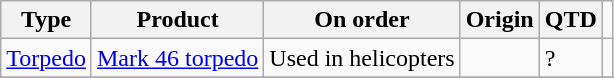<table |  class="wikitable"  style="font-size:100%;">
<tr>
<th style="text-align: center;">Type</th>
<th style="text-align: center;">Product</th>
<th style="text-align: center;">On order</th>
<th style="text-align: center;">Origin</th>
<th style="text-align: center;">QTD</th>
</tr>
<tr>
<td><a href='#'>Torpedo</a></td>
<td><a href='#'>Mark 46 torpedo</a></td>
<td>Used in helicopters</td>
<td></td>
<td>?</td>
<td></td>
</tr>
<tr>
</tr>
<tr>
</tr>
</table>
